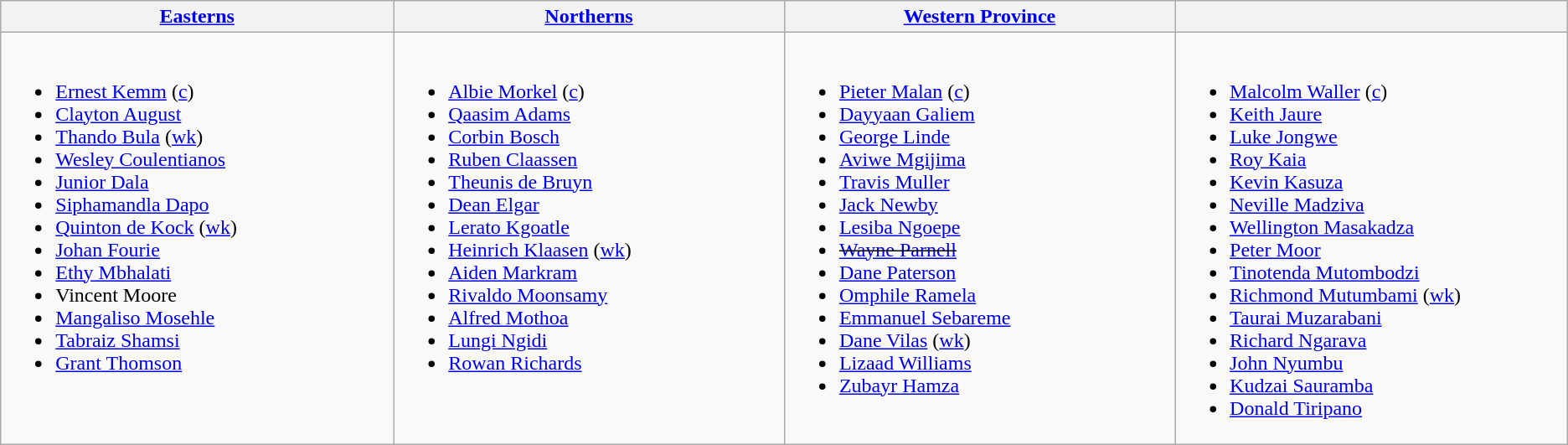<table class="wikitable">
<tr>
<th width=330> <a href='#'>Easterns</a><br><small></small></th>
<th width=330> <a href='#'>Northerns</a><br><small></small></th>
<th width=330> <a href='#'>Western Province</a><br><small></small></th>
<th width=330><br><small></small></th>
</tr>
<tr>
<td valign=top><br><ul><li><a href='#'>Ernest Kemm</a> (<a href='#'>c</a>)</li><li><a href='#'>Clayton August</a></li><li><a href='#'>Thando Bula</a> (<a href='#'>wk</a>)</li><li><a href='#'>Wesley Coulentianos</a></li><li><a href='#'>Junior Dala</a></li><li><a href='#'>Siphamandla Dapo</a></li><li><a href='#'>Quinton de Kock</a> (<a href='#'>wk</a>)</li><li><a href='#'>Johan Fourie</a></li><li><a href='#'>Ethy Mbhalati</a></li><li>Vincent Moore</li><li><a href='#'>Mangaliso Mosehle</a></li><li><a href='#'>Tabraiz Shamsi</a></li><li><a href='#'>Grant Thomson</a></li></ul></td>
<td valign=top><br><ul><li><a href='#'>Albie Morkel</a> (<a href='#'>c</a>)</li><li><a href='#'>Qaasim Adams</a></li><li><a href='#'>Corbin Bosch</a></li><li><a href='#'>Ruben Claassen</a></li><li><a href='#'>Theunis de Bruyn</a></li><li><a href='#'>Dean Elgar</a></li><li><a href='#'>Lerato Kgoatle</a></li><li><a href='#'>Heinrich Klaasen</a> (<a href='#'>wk</a>)</li><li><a href='#'>Aiden Markram</a></li><li><a href='#'>Rivaldo Moonsamy</a></li><li><a href='#'>Alfred Mothoa</a></li><li><a href='#'>Lungi Ngidi</a></li><li><a href='#'>Rowan Richards</a></li></ul></td>
<td valign=top><br><ul><li><a href='#'>Pieter Malan</a> (<a href='#'>c</a>)</li><li><a href='#'>Dayyaan Galiem</a></li><li><a href='#'>George Linde</a></li><li><a href='#'>Aviwe Mgijima</a></li><li><a href='#'>Travis Muller</a></li><li><a href='#'>Jack Newby</a></li><li><a href='#'>Lesiba Ngoepe</a></li><li><s><a href='#'>Wayne Parnell</a></s></li><li><a href='#'>Dane Paterson</a></li><li><a href='#'>Omphile Ramela</a></li><li><a href='#'>Emmanuel Sebareme</a></li><li><a href='#'>Dane Vilas</a> (<a href='#'>wk</a>)</li><li><a href='#'>Lizaad Williams</a></li><li><a href='#'>Zubayr Hamza</a></li></ul></td>
<td valign=top><br><ul><li><a href='#'>Malcolm Waller</a> (<a href='#'>c</a>)</li><li><a href='#'>Keith Jaure</a></li><li><a href='#'>Luke Jongwe</a></li><li><a href='#'>Roy Kaia</a></li><li><a href='#'>Kevin Kasuza</a></li><li><a href='#'>Neville Madziva</a></li><li><a href='#'>Wellington Masakadza</a></li><li><a href='#'>Peter Moor</a></li><li><a href='#'>Tinotenda Mutombodzi</a></li><li><a href='#'>Richmond Mutumbami</a> (<a href='#'>wk</a>)</li><li><a href='#'>Taurai Muzarabani</a></li><li><a href='#'>Richard Ngarava</a></li><li><a href='#'>John Nyumbu</a></li><li><a href='#'>Kudzai Sauramba</a></li><li><a href='#'>Donald Tiripano</a></li></ul></td>
</tr>
</table>
